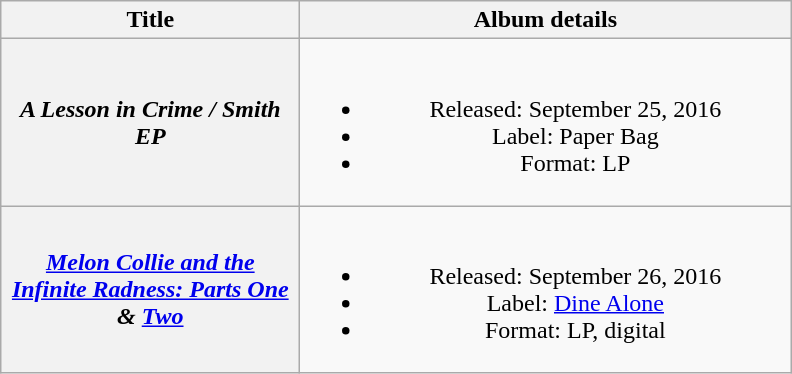<table class="wikitable plainrowheaders" style="text-align:center;" border="1">
<tr>
<th scope="col" style="width:12em;">Title</th>
<th scope="col" style="width:20em;">Album details</th>
</tr>
<tr>
<th scope="row"><em>A Lesson in Crime / Smith EP</em></th>
<td><br><ul><li>Released: September 25, 2016</li><li>Label: Paper Bag</li><li>Format: LP</li></ul></td>
</tr>
<tr>
<th scope="row"><em><a href='#'>Melon Collie and the Infinite Radness: Parts One</a> & <a href='#'>Two</a></em></th>
<td><br><ul><li>Released: September 26, 2016</li><li>Label: <a href='#'>Dine Alone</a></li><li>Format: LP, digital</li></ul></td>
</tr>
</table>
